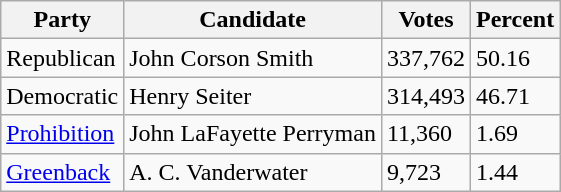<table class="wikitable">
<tr>
<th>Party</th>
<th>Candidate</th>
<th>Votes</th>
<th>Percent</th>
</tr>
<tr>
<td>Republican</td>
<td>John Corson Smith</td>
<td>337,762</td>
<td>50.16</td>
</tr>
<tr>
<td>Democratic</td>
<td>Henry Seiter</td>
<td>314,493</td>
<td>46.71</td>
</tr>
<tr>
<td><a href='#'>Prohibition</a></td>
<td>John LaFayette Perryman</td>
<td>11,360</td>
<td>1.69</td>
</tr>
<tr>
<td><a href='#'>Greenback</a></td>
<td>A. C. Vanderwater</td>
<td>9,723</td>
<td>1.44</td>
</tr>
</table>
